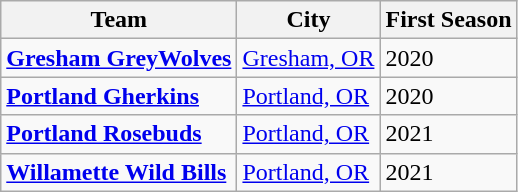<table class="wikitable sortable">
<tr>
<th>Team</th>
<th>City</th>
<th>First Season</th>
</tr>
<tr>
<td><strong><a href='#'>Gresham GreyWolves</a></strong></td>
<td><a href='#'>Gresham, OR</a></td>
<td>2020</td>
</tr>
<tr>
<td><strong><a href='#'>Portland Gherkins</a></strong></td>
<td><a href='#'>Portland, OR</a></td>
<td>2020</td>
</tr>
<tr>
<td><strong><a href='#'>Portland Rosebuds</a></strong></td>
<td><a href='#'>Portland, OR</a></td>
<td>2021</td>
</tr>
<tr>
<td><strong><a href='#'>Willamette Wild Bills</a></strong></td>
<td><a href='#'>Portland, OR</a></td>
<td>2021</td>
</tr>
</table>
